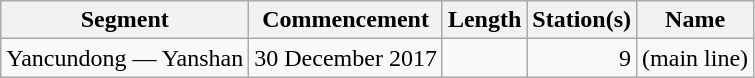<table class="wikitable" style="border-collapse: collapse; text-align: right;">
<tr>
<th>Segment</th>
<th>Commencement</th>
<th>Length</th>
<th>Station(s)</th>
<th>Name</th>
</tr>
<tr>
<td style="text-align: left;">Yancundong — Yanshan</td>
<td>30 December 2017</td>
<td></td>
<td>9</td>
<td style="text-align: left;">(main line)</td>
</tr>
</table>
